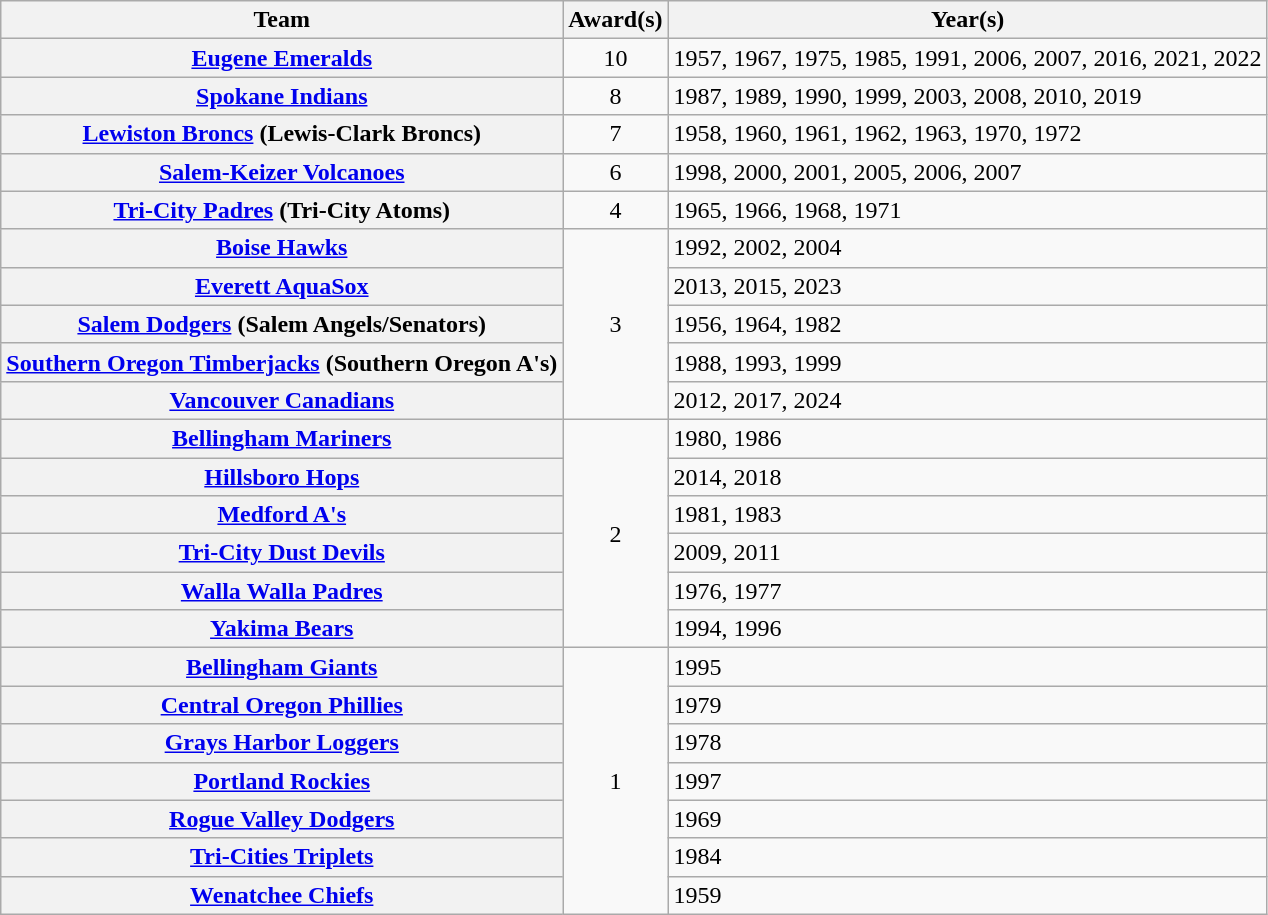<table class="wikitable sortable plainrowheaders" style="text-align:left">
<tr>
<th scope="col">Team</th>
<th scope="col">Award(s)</th>
<th scope="col">Year(s)</th>
</tr>
<tr>
<th scope="row"><strong><a href='#'>Eugene Emeralds</a></strong></th>
<td style="text-align:center">10</td>
<td>1957, 1967, 1975, 1985, 1991, 2006, 2007, 2016, 2021, 2022</td>
</tr>
<tr>
<th scope="row"><strong><a href='#'>Spokane Indians</a></strong></th>
<td style="text-align:center">8</td>
<td>1987, 1989, 1990, 1999, 2003, 2008, 2010, 2019</td>
</tr>
<tr>
<th scope="row"><a href='#'>Lewiston Broncs</a> (Lewis-Clark Broncs)</th>
<td style="text-align:center">7</td>
<td>1958, 1960, 1961, 1962, 1963, 1970, 1972</td>
</tr>
<tr>
<th scope="row"><a href='#'>Salem-Keizer Volcanoes</a></th>
<td style="text-align:center">6</td>
<td>1998, 2000, 2001, 2005, 2006, 2007</td>
</tr>
<tr>
<th scope="row"><a href='#'>Tri-City Padres</a> (Tri-City Atoms)</th>
<td style="text-align:center">4</td>
<td>1965, 1966, 1968, 1971</td>
</tr>
<tr>
<th scope="row"><a href='#'>Boise Hawks</a></th>
<td style="text-align:center" rowspan="5">3</td>
<td>1992, 2002, 2004</td>
</tr>
<tr>
<th scope="row"><strong><a href='#'>Everett AquaSox</a></strong></th>
<td>2013, 2015, 2023</td>
</tr>
<tr>
<th scope="row"><a href='#'>Salem Dodgers</a> (Salem Angels/Senators)</th>
<td>1956, 1964, 1982</td>
</tr>
<tr>
<th scope="row"><a href='#'>Southern Oregon Timberjacks</a> (Southern Oregon A's)</th>
<td>1988, 1993, 1999</td>
</tr>
<tr>
<th scope="row"><strong><a href='#'>Vancouver Canadians</a></strong></th>
<td>2012, 2017, 2024</td>
</tr>
<tr>
<th scope="row"><a href='#'>Bellingham Mariners</a></th>
<td style="text-align:center" rowspan="6">2</td>
<td>1980, 1986</td>
</tr>
<tr>
<th scope="row"><strong><a href='#'>Hillsboro Hops</a></strong></th>
<td>2014, 2018</td>
</tr>
<tr>
<th scope="row"><a href='#'>Medford A's</a></th>
<td>1981, 1983</td>
</tr>
<tr>
<th scope="row"><strong><a href='#'>Tri-City Dust Devils</a></strong></th>
<td>2009, 2011</td>
</tr>
<tr>
<th scope="row"><a href='#'>Walla Walla Padres</a></th>
<td>1976, 1977</td>
</tr>
<tr>
<th scope="row"><a href='#'>Yakima Bears</a></th>
<td>1994, 1996</td>
</tr>
<tr>
<th scope="row"><a href='#'>Bellingham Giants</a></th>
<td style="text-align:center" rowspan="7">1</td>
<td>1995</td>
</tr>
<tr>
<th scope="row"><a href='#'>Central Oregon Phillies</a></th>
<td>1979</td>
</tr>
<tr>
<th scope="row"><a href='#'>Grays Harbor Loggers</a></th>
<td>1978</td>
</tr>
<tr>
<th scope="row"><a href='#'>Portland Rockies</a></th>
<td>1997</td>
</tr>
<tr>
<th scope="row"><a href='#'>Rogue Valley Dodgers</a></th>
<td>1969</td>
</tr>
<tr>
<th scope="row"><a href='#'>Tri-Cities Triplets</a></th>
<td>1984</td>
</tr>
<tr>
<th scope="row"><a href='#'>Wenatchee Chiefs</a></th>
<td>1959</td>
</tr>
</table>
